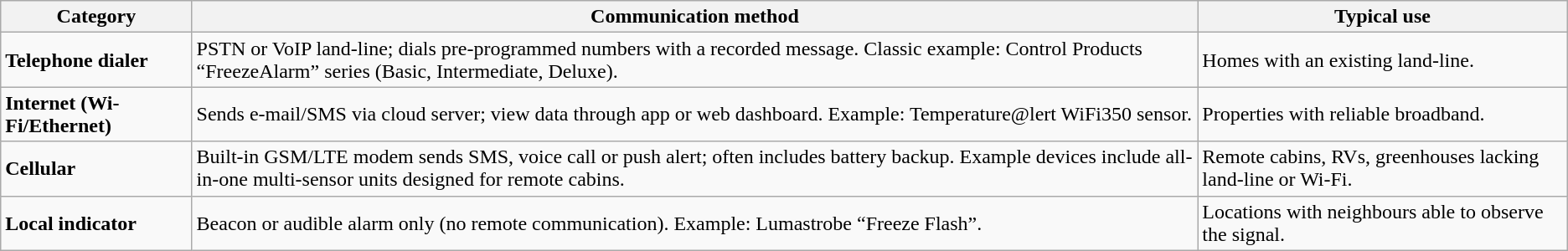<table class="wikitable">
<tr>
<th>Category</th>
<th>Communication method</th>
<th>Typical use</th>
</tr>
<tr>
<td><strong>Telephone dialer</strong></td>
<td>PSTN or VoIP land-line; dials pre-programmed numbers with a recorded message. Classic example: Control Products “FreezeAlarm” series (Basic, Intermediate, Deluxe).</td>
<td>Homes with an existing land-line.</td>
</tr>
<tr>
<td><strong>Internet (Wi-Fi/Ethernet)</strong></td>
<td>Sends e-mail/SMS via cloud server; view data through app or web dashboard. Example: Temperature@lert WiFi350 sensor.</td>
<td>Properties with reliable broadband.</td>
</tr>
<tr>
<td><strong>Cellular</strong></td>
<td>Built-in GSM/LTE modem sends SMS, voice call or push alert; often includes battery backup. Example devices include  all-in-one multi-sensor units designed for remote cabins.</td>
<td>Remote cabins, RVs, greenhouses lacking land-line or Wi-Fi.</td>
</tr>
<tr>
<td><strong>Local indicator</strong></td>
<td>Beacon or audible alarm only (no remote communication). Example: Lumastrobe “Freeze Flash”.</td>
<td>Locations with neighbours able to observe the signal.</td>
</tr>
</table>
